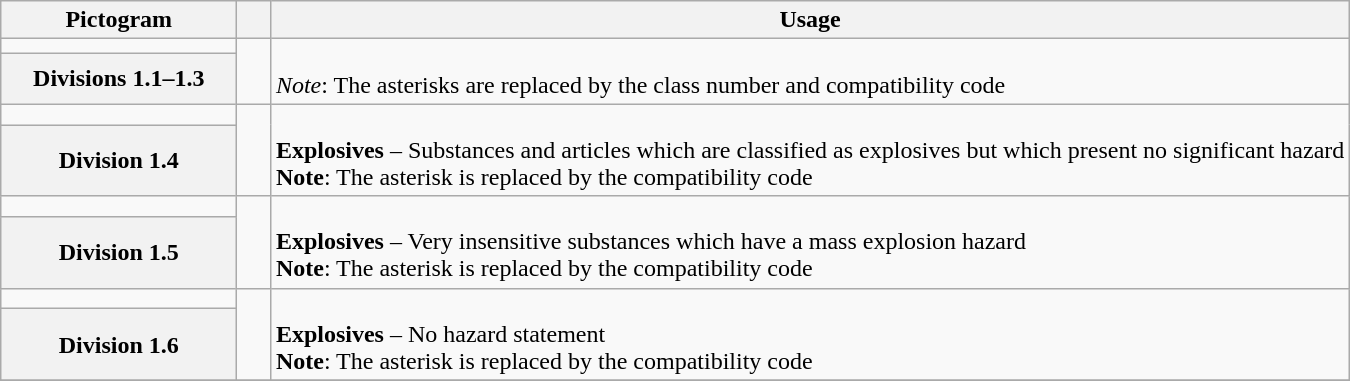<table class="wikitable">
<tr>
<th>Pictogram</th>
<th> </th>
<th>Usage</th>
</tr>
<tr>
<td width=150px align=center></td>
<td rowspan=2 width=15px> </td>
<td rowspan=2><br><em>Note</em>: The asterisks are replaced by the class number and compatibility code</td>
</tr>
<tr>
<th>Divisions 1.1–1.3</th>
</tr>
<tr>
<td width=150px align=center></td>
<td rowspan=2 width=15px> </td>
<td rowspan=2><br><strong>Explosives</strong> – Substances and articles which are classified as explosives but which present no significant hazard<br><strong>Note</strong>: The asterisk is replaced by the compatibility code</td>
</tr>
<tr>
<th>Division 1.4</th>
</tr>
<tr>
<td width=150px align=center></td>
<td rowspan=2 width=15px> </td>
<td rowspan=2><br><strong>Explosives</strong> – Very insensitive substances which have a mass explosion hazard<br><strong>Note</strong>: The asterisk is replaced by the compatibility code</td>
</tr>
<tr>
<th>Division 1.5</th>
</tr>
<tr>
<td width=150px align=center></td>
<td rowspan=2 width=15px> </td>
<td rowspan=2><br><strong>Explosives</strong> – No hazard statement<br><strong>Note</strong>: The asterisk is replaced by the compatibility code</td>
</tr>
<tr>
<th>Division 1.6</th>
</tr>
<tr>
</tr>
</table>
